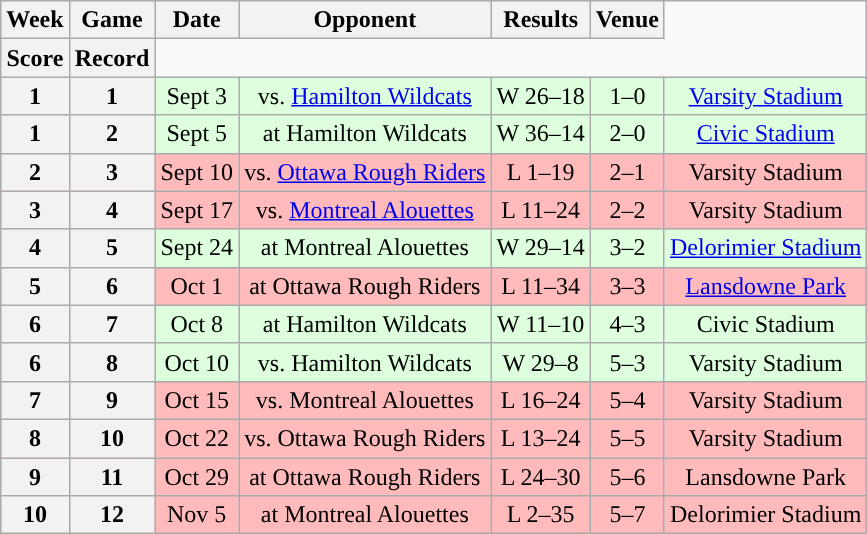<table class="wikitable" style="text-align:center">
<tr>
<th>Week</th>
<th>Game</th>
<th>Date</th>
<th>Opponent</th>
<th>Results</th>
<th>Venue</th>
</tr>
<tr>
<th>Score</th>
<th>Record</th>
</tr>
<tr style="background:#ddffdd">
<th>1</th>
<th>1</th>
<td>Sept 3</td>
<td>vs. <a href='#'>Hamilton Wildcats</a></td>
<td>W 26–18</td>
<td>1–0</td>
<td><a href='#'>Varsity Stadium</a></td>
</tr>
<tr style="background:#ddffdd">
<th>1</th>
<th>2</th>
<td>Sept 5</td>
<td>at Hamilton Wildcats</td>
<td>W 36–14</td>
<td>2–0</td>
<td><a href='#'>Civic Stadium</a></td>
</tr>
<tr style="background:#ffbbbb">
<th>2</th>
<th>3</th>
<td>Sept 10</td>
<td>vs. <a href='#'>Ottawa Rough Riders</a></td>
<td>L 1–19</td>
<td>2–1</td>
<td>Varsity Stadium</td>
</tr>
<tr style="background:#ffbbbb">
<th>3</th>
<th>4</th>
<td>Sept 17</td>
<td>vs. <a href='#'>Montreal Alouettes</a></td>
<td>L 11–24</td>
<td>2–2</td>
<td>Varsity Stadium</td>
</tr>
<tr style="background:#ddffdd">
<th>4</th>
<th>5</th>
<td>Sept 24</td>
<td>at Montreal Alouettes</td>
<td>W 29–14</td>
<td>3–2</td>
<td><a href='#'>Delorimier Stadium</a></td>
</tr>
<tr style="background:#ffbbbb">
<th>5</th>
<th>6</th>
<td>Oct 1</td>
<td>at Ottawa Rough Riders</td>
<td>L 11–34</td>
<td>3–3</td>
<td><a href='#'>Lansdowne Park</a></td>
</tr>
<tr style="background:#ddffdd">
<th>6</th>
<th>7</th>
<td>Oct 8</td>
<td>at Hamilton Wildcats</td>
<td>W 11–10</td>
<td>4–3</td>
<td>Civic Stadium</td>
</tr>
<tr style="background:#ddffdd">
<th>6</th>
<th>8</th>
<td>Oct 10</td>
<td>vs. Hamilton Wildcats</td>
<td>W 29–8</td>
<td>5–3</td>
<td>Varsity Stadium</td>
</tr>
<tr style="background:#ffbbbb">
<th>7</th>
<th>9</th>
<td>Oct 15</td>
<td>vs. Montreal Alouettes</td>
<td>L 16–24</td>
<td>5–4</td>
<td>Varsity Stadium</td>
</tr>
<tr style="background:#ffbbbb">
<th>8</th>
<th>10</th>
<td>Oct 22</td>
<td>vs. Ottawa Rough Riders</td>
<td>L 13–24</td>
<td>5–5</td>
<td>Varsity Stadium</td>
</tr>
<tr style="background:#ffbbbb">
<th>9</th>
<th>11</th>
<td>Oct 29</td>
<td>at Ottawa Rough Riders</td>
<td>L 24–30</td>
<td>5–6</td>
<td>Lansdowne Park</td>
</tr>
<tr style="background:#ffbbbb">
<th>10</th>
<th>12</th>
<td>Nov 5</td>
<td>at Montreal Alouettes</td>
<td>L 2–35</td>
<td>5–7</td>
<td>Delorimier Stadium</td>
</tr>
</table>
